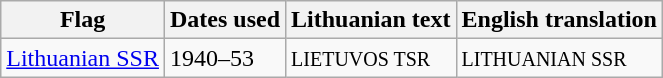<table class="wikitable sortable noresize">
<tr>
<th>Flag</th>
<th>Dates used</th>
<th>Lithuanian text</th>
<th>English translation</th>
</tr>
<tr>
<td> <a href='#'>Lithuanian SSR</a></td>
<td>1940–53</td>
<td><small>LIETUVOS TSR</small></td>
<td><small>LITHUANIAN SSR</small></td>
</tr>
</table>
